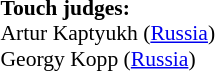<table width=100% style="font-size:90%">
<tr>
<td><br><strong>Touch judges:</strong>
<br>Artur Kaptyukh (<a href='#'>Russia</a>)
<br>Georgy Kopp (<a href='#'>Russia</a>)</td>
</tr>
</table>
